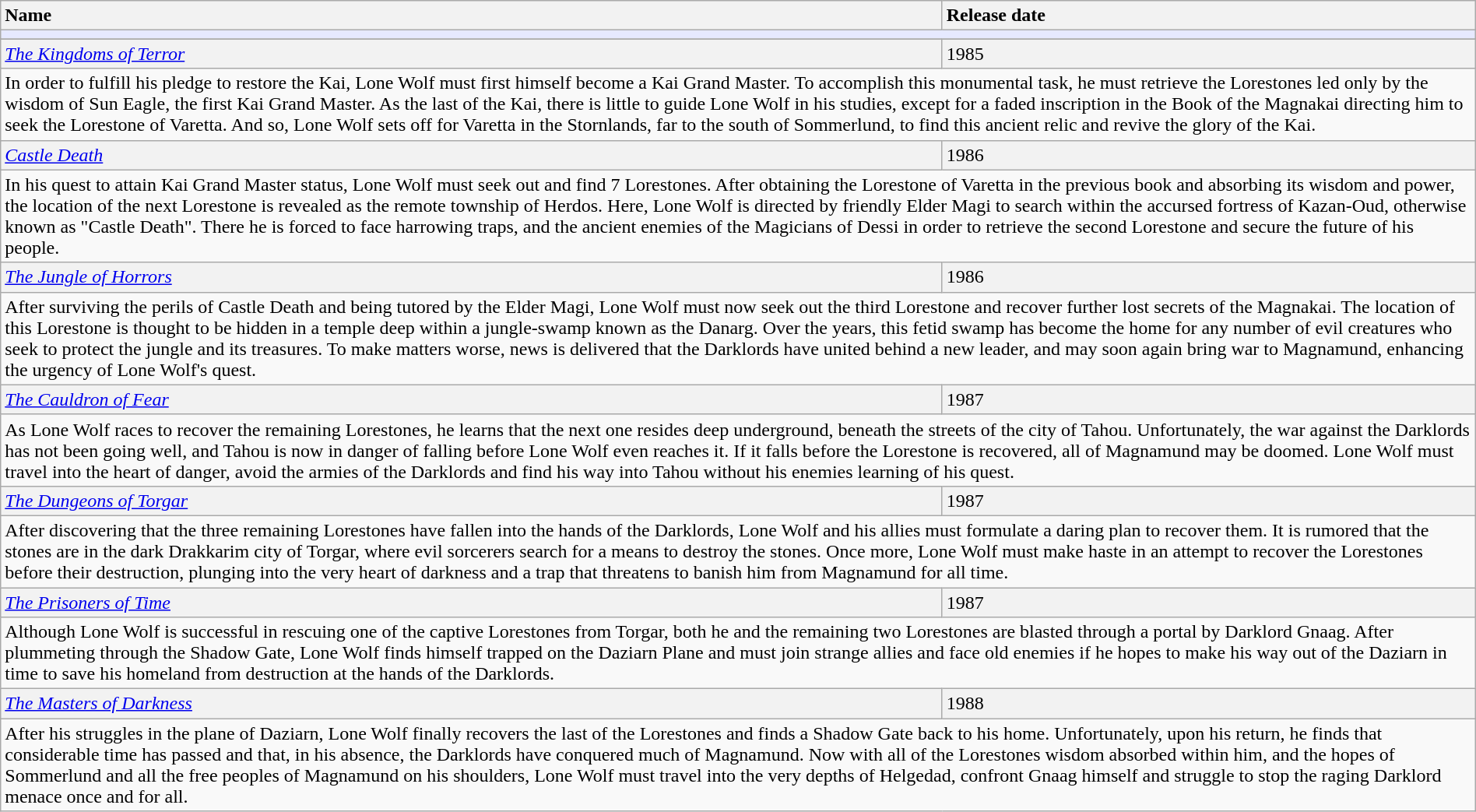<table class="wikitable" width="100%">
<tr>
<th style="text-align:left;">Name</th>
<th style="text-align:left;">Release date</th>
</tr>
<tr>
<td colspan="2" bgcolor="#e6e9ff"></td>
</tr>
<tr>
</tr>
<tr bgcolor="#F2F2F2" align="left">
<td><em><a href='#'>The Kingdoms of Terror</a></em></td>
<td>1985</td>
</tr>
<tr>
<td colspan="2" style="border: none; vertical-align: top;">In order to fulfill his pledge to restore the Kai, Lone Wolf must first himself become a Kai Grand Master. To accomplish this monumental task, he must retrieve the Lorestones led only by the wisdom of Sun Eagle, the first Kai Grand Master. As the last of the Kai, there is little to guide Lone Wolf in his studies, except for a faded inscription in the Book of the Magnakai directing him to seek the Lorestone of Varetta. And so, Lone Wolf sets off for Varetta in the Stornlands, far to the south of Sommerlund, to find this ancient relic and revive the glory of the Kai.</td>
</tr>
<tr bgcolor="#F2F2F2" align="left">
<td><em><a href='#'>Castle Death</a></em></td>
<td>1986</td>
</tr>
<tr>
<td colspan="2" style="border: none; vertical-align: top;">In his quest to attain Kai Grand Master status, Lone Wolf must seek out and find 7 Lorestones. After obtaining the Lorestone of Varetta in the previous book and absorbing its wisdom and power, the location of the next Lorestone is revealed as the remote township of Herdos. Here, Lone Wolf is directed by friendly Elder Magi to search within the accursed fortress of Kazan-Oud, otherwise known as "Castle Death". There he is forced to face harrowing traps, and the ancient enemies of the Magicians of Dessi in order to retrieve the second Lorestone and secure the future of his people.</td>
</tr>
<tr bgcolor="#F2F2F2" align="left">
<td><em><a href='#'>The Jungle of Horrors</a></em></td>
<td>1986</td>
</tr>
<tr>
<td colspan="2" style="border: none; vertical-align: top;">After surviving the perils of Castle Death and being tutored by the Elder Magi, Lone Wolf must now seek out the third Lorestone and recover further lost secrets of the Magnakai. The location of this Lorestone is thought to be hidden in a temple deep within a jungle-swamp known as the Danarg. Over the years, this fetid swamp has become the home for any number of evil creatures who seek to protect the jungle and its treasures. To make matters worse, news is delivered that the Darklords have united behind a new leader, and may soon again bring war to Magnamund, enhancing the urgency of Lone Wolf's quest.</td>
</tr>
<tr bgcolor="#F2F2F2" align="left">
<td><em><a href='#'>The Cauldron of Fear</a></em></td>
<td>1987</td>
</tr>
<tr>
<td colspan="2" style="border: none; vertical-align: top;">As Lone Wolf races to recover the remaining Lorestones, he learns that the next one resides deep underground, beneath the streets of the city of Tahou. Unfortunately, the war against the Darklords has not been going well, and Tahou is now in danger of falling before Lone Wolf even reaches it. If it falls before the Lorestone is recovered, all of Magnamund may be doomed. Lone Wolf must travel into the heart of danger, avoid the armies of the Darklords and find his way into Tahou without his enemies learning of his quest.</td>
</tr>
<tr bgcolor="#F2F2F2" align="left">
<td><em><a href='#'>The Dungeons of Torgar</a></em></td>
<td>1987</td>
</tr>
<tr>
<td colspan="2" style="border: none; vertical-align: top;">After discovering that the three remaining Lorestones have fallen into the hands of the Darklords, Lone Wolf and his allies must formulate a daring plan to recover them. It is rumored that the stones are in the dark Drakkarim city of Torgar, where evil sorcerers search for a means to destroy the stones. Once more, Lone Wolf must make haste in an attempt to recover the Lorestones before their destruction, plunging into the very heart of darkness and a trap that threatens to banish him from Magnamund for all time.</td>
</tr>
<tr bgcolor="#F2F2F2" align="left">
<td><em><a href='#'>The Prisoners of Time</a></em></td>
<td>1987</td>
</tr>
<tr>
<td colspan="2" style="border: none; vertical-align: top;">Although Lone Wolf is successful in rescuing one of the captive Lorestones from Torgar, both he and the remaining two Lorestones are blasted through a portal by Darklord Gnaag. After plummeting through the Shadow Gate, Lone Wolf finds himself trapped on the Daziarn Plane and must join strange allies and face old enemies if he hopes to make his way out of the Daziarn in time to save his homeland from destruction at the hands of the Darklords.</td>
</tr>
<tr bgcolor="#F2F2F2" align="left">
<td><em><a href='#'>The Masters of Darkness</a></em></td>
<td>1988</td>
</tr>
<tr>
<td colspan="2" style="border: none; vertical-align: top;">After his struggles in the plane of Daziarn, Lone Wolf finally recovers the last of the Lorestones and finds a Shadow Gate back to his home. Unfortunately, upon his return, he finds that considerable time has passed and that, in his absence, the Darklords have conquered much of Magnamund. Now with all of the Lorestones wisdom absorbed within him, and the hopes of Sommerlund and all the free peoples of Magnamund on his shoulders, Lone Wolf must travel into the very depths of Helgedad, confront Gnaag himself and struggle to stop the raging Darklord menace once and for all.</td>
</tr>
</table>
